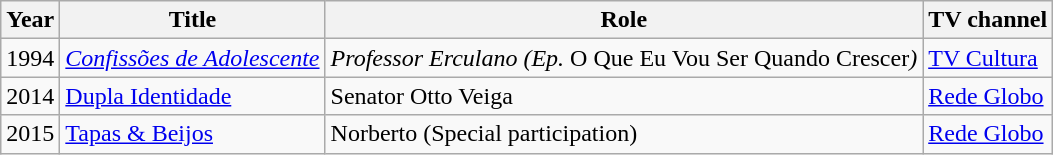<table class="wikitable">
<tr>
<th>Year</th>
<th>Title</th>
<th>Role</th>
<th>TV channel</th>
</tr>
<tr>
<td>1994</td>
<td><em><a href='#'>Confissões de Adolescente</a></em></td>
<td><em>Professor Erculano (Ep. </em>O Que Eu Vou Ser Quando Crescer<em>)</td>
<td><a href='#'>TV Cultura</a></td>
</tr>
<tr>
<td>2014</td>
<td><a href='#'>Dupla Identidade</a></td>
<td></em>Senator Otto Veiga<em></td>
<td><a href='#'>Rede Globo</a></td>
</tr>
<tr>
<td>2015</td>
<td><a href='#'>Tapas & Beijos</a></td>
<td></em>Norberto (Special participation)<em></td>
<td><a href='#'>Rede Globo</a></td>
</tr>
</table>
